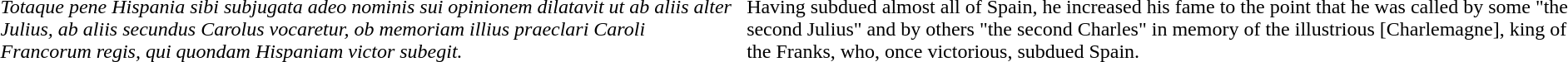<table>
<tr>
<td valign="top"><br><em>Totaque pene Hispania sibi subjugata adeo nominis sui opinionem dilatavit ut ab aliis alter Julius, ab aliis secundus Carolus vocaretur, ob memoriam illius praeclari Caroli Francorum regis, qui quondam Hispaniam victor subegit.</em></td>
<td valign="top"><br> </td>
<td valign="top"><br>Having subdued almost all of Spain, he increased his fame to the point that he was called by some "the second Julius" and by others "the second Charles" in memory of the illustrious [Charlemagne], king of the Franks, who, once victorious, subdued Spain.</td>
</tr>
</table>
